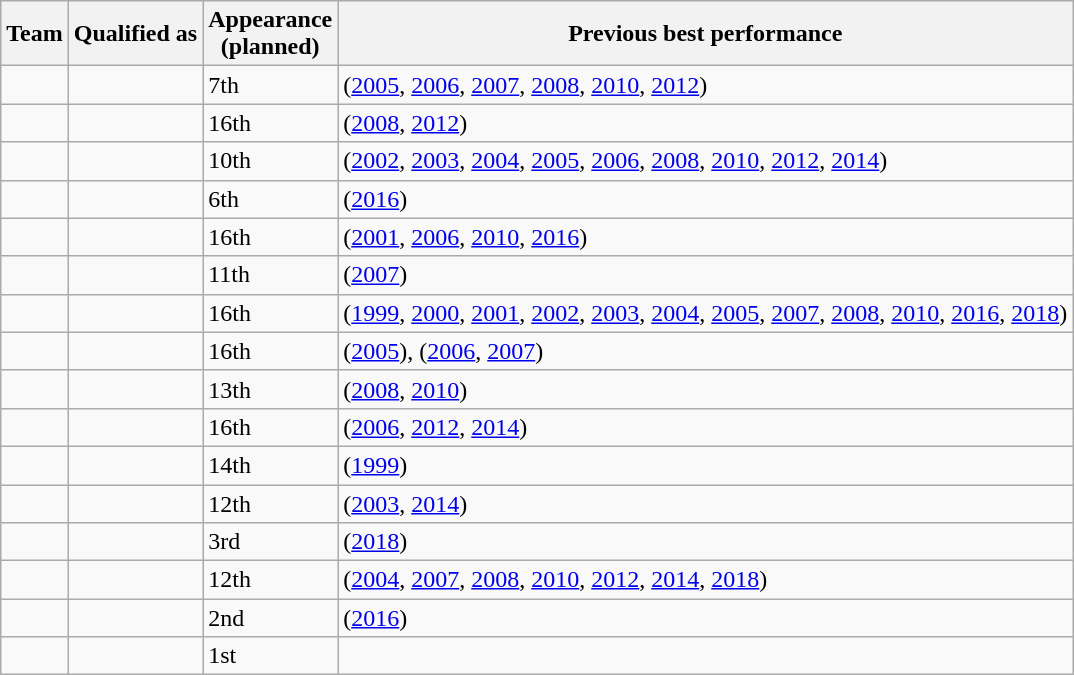<table class="wikitable sortable">
<tr>
<th>Team</th>
<th>Qualified as</th>
<th data-sort-type="number">Appearance<br>(planned)</th>
<th>Previous best performance</th>
</tr>
<tr>
<td></td>
<td></td>
<td>7th</td>
<td> (<a href='#'>2005</a>, <a href='#'>2006</a>, <a href='#'>2007</a>, <a href='#'>2008</a>, <a href='#'>2010</a>, <a href='#'>2012</a>)</td>
</tr>
<tr>
<td></td>
<td></td>
<td>16th</td>
<td> (<a href='#'>2008</a>, <a href='#'>2012</a>)</td>
</tr>
<tr>
<td></td>
<td></td>
<td>10th</td>
<td> (<a href='#'>2002</a>, <a href='#'>2003</a>, <a href='#'>2004</a>, <a href='#'>2005</a>, <a href='#'>2006</a>, <a href='#'>2008</a>, <a href='#'>2010</a>, <a href='#'>2012</a>, <a href='#'>2014</a>)</td>
</tr>
<tr>
<td></td>
<td></td>
<td>6th</td>
<td> (<a href='#'>2016</a>)</td>
</tr>
<tr>
<td></td>
<td></td>
<td>16th</td>
<td> (<a href='#'>2001</a>, <a href='#'>2006</a>, <a href='#'>2010</a>, <a href='#'>2016</a>)</td>
</tr>
<tr>
<td></td>
<td></td>
<td>11th</td>
<td> (<a href='#'>2007</a>)</td>
</tr>
<tr>
<td></td>
<td></td>
<td>16th</td>
<td> (<a href='#'>1999</a>, <a href='#'>2000</a>, <a href='#'>2001</a>, <a href='#'>2002</a>, <a href='#'>2003</a>, <a href='#'>2004</a>, <a href='#'>2005</a>, <a href='#'>2007</a>, <a href='#'>2008</a>, <a href='#'>2010</a>, <a href='#'>2016</a>, <a href='#'>2018</a>)</td>
</tr>
<tr>
<td></td>
<td></td>
<td>16th</td>
<td> (<a href='#'>2005</a>),  (<a href='#'>2006</a>, <a href='#'>2007</a>)</td>
</tr>
<tr>
<td></td>
<td></td>
<td>13th</td>
<td> (<a href='#'>2008</a>, <a href='#'>2010</a>)</td>
</tr>
<tr>
<td></td>
<td></td>
<td>16th</td>
<td> (<a href='#'>2006</a>, <a href='#'>2012</a>, <a href='#'>2014</a>)</td>
</tr>
<tr>
<td></td>
<td></td>
<td>14th</td>
<td> (<a href='#'>1999</a>)</td>
</tr>
<tr>
<td></td>
<td></td>
<td>12th</td>
<td> (<a href='#'>2003</a>, <a href='#'>2014</a>)</td>
</tr>
<tr>
<td></td>
<td></td>
<td>3rd</td>
<td> (<a href='#'>2018</a>)</td>
</tr>
<tr>
<td></td>
<td></td>
<td>12th</td>
<td> (<a href='#'>2004</a>, <a href='#'>2007</a>, <a href='#'>2008</a>, <a href='#'>2010</a>, <a href='#'>2012</a>, <a href='#'>2014</a>, <a href='#'>2018</a>)</td>
</tr>
<tr>
<td></td>
<td></td>
<td>2nd</td>
<td> (<a href='#'>2016</a>)</td>
</tr>
<tr>
<td></td>
<td></td>
<td>1st</td>
<td></td>
</tr>
</table>
